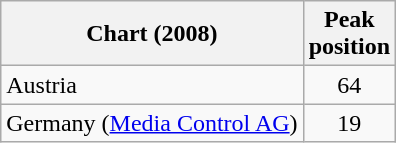<table class="wikitable sortable">
<tr>
<th>Chart (2008)</th>
<th>Peak<br>position</th>
</tr>
<tr>
<td>Austria</td>
<td style="text-align:center;">64</td>
</tr>
<tr>
<td>Germany (<a href='#'>Media Control AG</a>)</td>
<td style="text-align:center;">19</td>
</tr>
</table>
